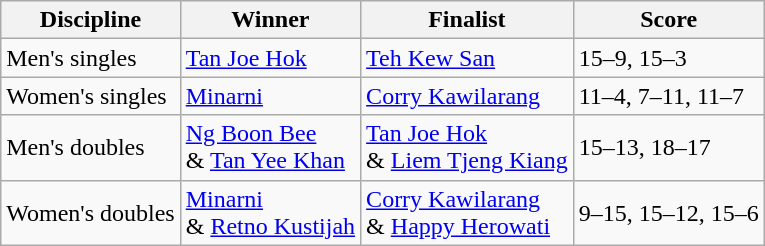<table class=wikitable>
<tr>
<th>Discipline</th>
<th>Winner</th>
<th>Finalist</th>
<th>Score</th>
</tr>
<tr>
<td>Men's singles</td>
<td> <a href='#'>Tan Joe Hok</a></td>
<td> <a href='#'>Teh Kew San</a></td>
<td>15–9, 15–3</td>
</tr>
<tr>
<td>Women's singles</td>
<td> <a href='#'>Minarni</a></td>
<td> <a href='#'>Corry Kawilarang</a></td>
<td>11–4, 7–11, 11–7</td>
</tr>
<tr>
<td>Men's doubles</td>
<td> <a href='#'>Ng Boon Bee</a> <br> & <a href='#'>Tan Yee Khan</a></td>
<td> <a href='#'>Tan Joe Hok</a><br> & <a href='#'>Liem Tjeng Kiang</a></td>
<td>15–13, 18–17</td>
</tr>
<tr>
<td>Women's doubles</td>
<td> <a href='#'>Minarni</a><br> & <a href='#'>Retno Kustijah</a></td>
<td> <a href='#'>Corry Kawilarang</a><br> & <a href='#'>Happy Herowati</a></td>
<td>9–15, 15–12, 15–6</td>
</tr>
</table>
